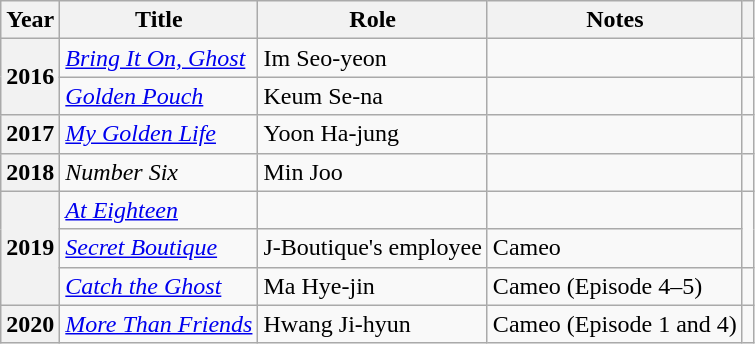<table class="wikitable plainrowheaders sortable">
<tr>
<th scope="col">Year</th>
<th scope="col">Title</th>
<th scope="col">Role</th>
<th scope="col">Notes</th>
<th scope="col" class="unsortable"></th>
</tr>
<tr>
<th scope="row" rowspan="2">2016</th>
<td><em><a href='#'>Bring It On, Ghost</a></em></td>
<td>Im Seo-yeon</td>
<td></td>
<td style="text-align:center"></td>
</tr>
<tr>
<td><em><a href='#'>Golden Pouch</a></em></td>
<td>Keum Se-na</td>
<td></td>
<td style="text-align:center"></td>
</tr>
<tr>
<th scope="row">2017</th>
<td><em><a href='#'>My Golden Life</a></em></td>
<td>Yoon Ha-jung</td>
<td></td>
<td style="text-align:center"></td>
</tr>
<tr>
<th scope="row">2018</th>
<td><em>Number Six</em></td>
<td>Min Joo</td>
<td></td>
<td style="text-align:center"></td>
</tr>
<tr>
<th scope="row" rowspan="3">2019</th>
<td><em><a href='#'>At Eighteen</a></em></td>
<td></td>
<td></td>
<td rowspan="2" style="text-align:center"></td>
</tr>
<tr>
<td><em><a href='#'>Secret Boutique</a></em></td>
<td>J-Boutique's employee</td>
<td>Cameo</td>
</tr>
<tr>
<td><em><a href='#'>Catch the Ghost</a></em></td>
<td>Ma Hye-jin</td>
<td>Cameo (Episode 4–5)</td>
<td style="text-align:center"></td>
</tr>
<tr>
<th scope="row">2020</th>
<td><em><a href='#'>More Than Friends</a></em></td>
<td>Hwang Ji-hyun</td>
<td>Cameo (Episode 1 and 4)</td>
<td style="text-align:center"></td>
</tr>
</table>
